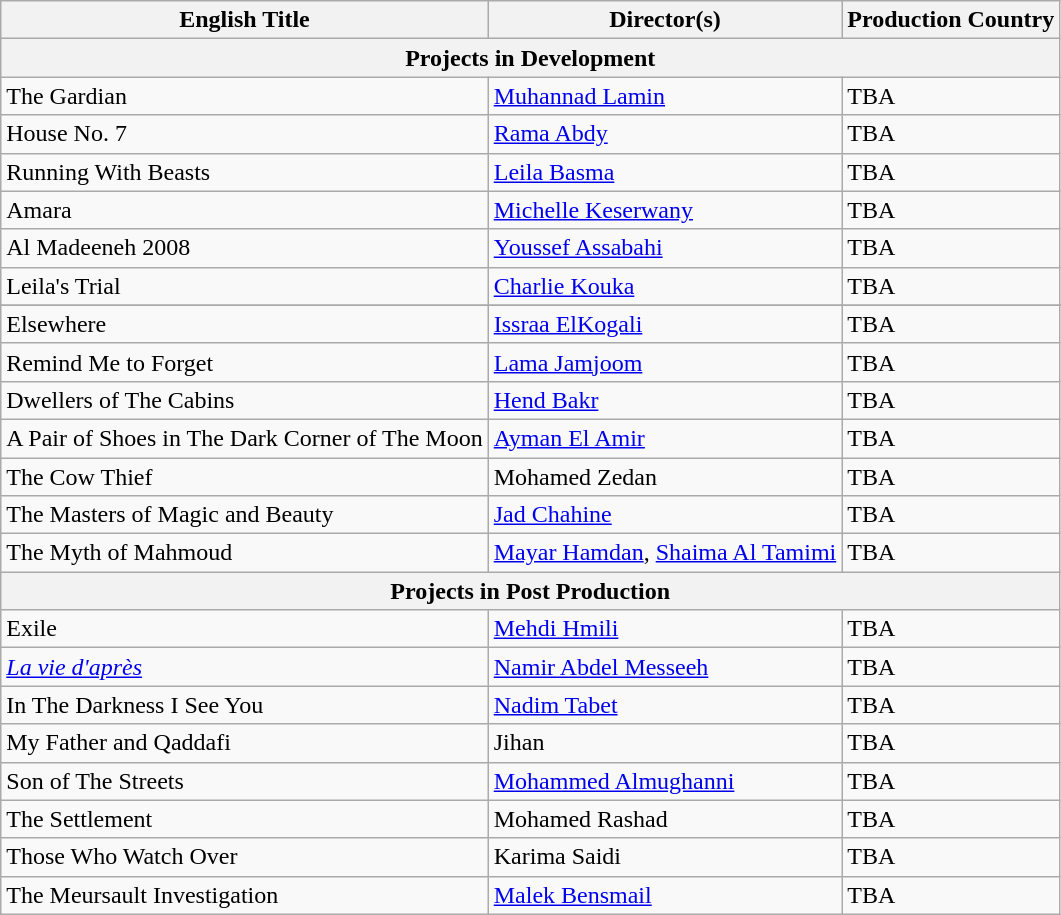<table class="wikitable">
<tr>
<th scope="col">English Title</th>
<th scope="col">Director(s)</th>
<th scope="col">Production Country</th>
</tr>
<tr>
<th colspan="3">Projects in Development </th>
</tr>
<tr>
<td>The Gardian</td>
<td><a href='#'>Muhannad Lamin</a></td>
<td>TBA</td>
</tr>
<tr>
<td>House No. 7</td>
<td><a href='#'>Rama Abdy</a></td>
<td>TBA</td>
</tr>
<tr>
<td>Running With Beasts</td>
<td><a href='#'>Leila Basma</a></td>
<td>TBA</td>
</tr>
<tr>
<td>Amara</td>
<td><a href='#'>Michelle Keserwany</a></td>
<td>TBA</td>
</tr>
<tr>
<td>Al Madeeneh 2008</td>
<td><a href='#'>Youssef Assabahi</a></td>
<td>TBA</td>
</tr>
<tr>
<td>Leila's Trial</td>
<td><a href='#'>Charlie Kouka</a></td>
<td>TBA</td>
</tr>
<tr>
</tr>
<tr>
<td>Elsewhere</td>
<td><a href='#'>Issraa ElKogali</a></td>
<td>TBA</td>
</tr>
<tr>
<td>Remind Me to Forget</td>
<td><a href='#'>Lama Jamjoom</a></td>
<td>TBA</td>
</tr>
<tr>
<td>Dwellers of The Cabins</td>
<td><a href='#'>Hend Bakr</a></td>
<td>TBA</td>
</tr>
<tr>
<td>A Pair of Shoes in The Dark Corner of The Moon</td>
<td><a href='#'>Ayman El Amir</a></td>
<td>TBA</td>
</tr>
<tr>
<td>The Cow Thief</td>
<td>Mohamed Zedan</td>
<td>TBA</td>
</tr>
<tr>
<td>The Masters of Magic and Beauty</td>
<td><a href='#'>Jad Chahine</a></td>
<td>TBA</td>
</tr>
<tr>
<td>The Myth of Mahmoud</td>
<td><a href='#'>Mayar Hamdan</a>, <a href='#'>Shaima Al Tamimi</a></td>
<td>TBA</td>
</tr>
<tr>
<th colspan="3">Projects in Post Production </th>
</tr>
<tr>
<td>Exile</td>
<td><a href='#'>Mehdi Hmili</a></td>
<td>TBA</td>
</tr>
<tr>
<td><em><a href='#'>La vie d'après</a></em></td>
<td><a href='#'>Namir Abdel Messeeh</a></td>
<td>TBA</td>
</tr>
<tr>
<td>In The Darkness I See You</td>
<td><a href='#'>Nadim Tabet</a></td>
<td>TBA</td>
</tr>
<tr>
<td>My Father and Qaddafi</td>
<td>Jihan</td>
<td>TBA</td>
</tr>
<tr>
<td>Son of The Streets</td>
<td><a href='#'>Mohammed Almughanni</a></td>
<td>TBA</td>
</tr>
<tr>
<td>The Settlement</td>
<td>Mohamed Rashad</td>
<td>TBA</td>
</tr>
<tr>
<td>Those Who Watch Over</td>
<td>Karima Saidi</td>
<td>TBA</td>
</tr>
<tr>
<td>The Meursault Investigation</td>
<td><a href='#'>Malek Bensmail</a></td>
<td>TBA</td>
</tr>
</table>
